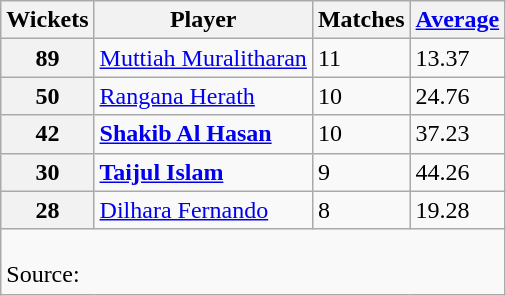<table class="wikitable">
<tr>
<th align="center"><strong>Wickets</strong></th>
<th align="center"><strong>Player</strong></th>
<th align="center"><strong>Matches</strong></th>
<th align="center"><strong><a href='#'>Average</a></strong></th>
</tr>
<tr>
<th>89</th>
<td> <a href='#'>Muttiah Muralitharan</a></td>
<td>11</td>
<td>13.37</td>
</tr>
<tr>
<th>50</th>
<td> <a href='#'>Rangana Herath</a></td>
<td>10</td>
<td>24.76</td>
</tr>
<tr>
<th>42</th>
<td> <strong><a href='#'>Shakib Al Hasan</a></strong></td>
<td>10</td>
<td>37.23</td>
</tr>
<tr>
<th>30</th>
<td> <strong><a href='#'>Taijul Islam</a></strong></td>
<td>9</td>
<td>44.26</td>
</tr>
<tr>
<th>28</th>
<td> <a href='#'>Dilhara Fernando</a></td>
<td>8</td>
<td>19.28</td>
</tr>
<tr>
<td colspan="4"><br>Source:</td>
</tr>
</table>
